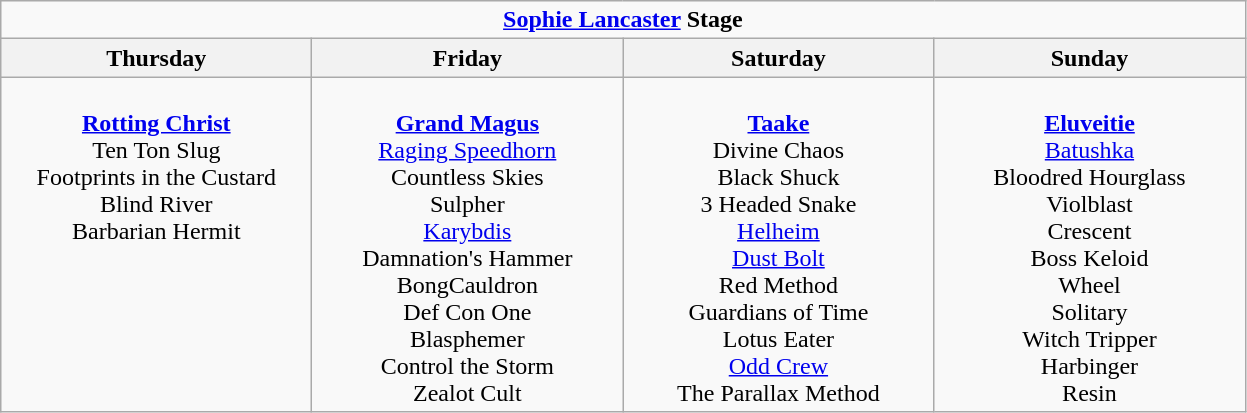<table class="wikitable">
<tr>
<td colspan="4" align="center"><strong><a href='#'>Sophie Lancaster</a> Stage</strong></td>
</tr>
<tr>
<th>Thursday</th>
<th>Friday</th>
<th>Saturday</th>
<th>Sunday</th>
</tr>
<tr>
<td align="center" valign="top" width="200"><br><strong><a href='#'>Rotting Christ</a></strong><br>
Ten Ton Slug<br>
Footprints in the Custard<br>
Blind River<br>
Barbarian Hermit</td>
<td align="center" valign="top" width="200"><br><strong><a href='#'>Grand Magus</a></strong><br>
<a href='#'>Raging Speedhorn</a><br>
Countless Skies<br>
Sulpher<br>
<a href='#'>Karybdis</a><br>
Damnation's Hammer<br>
BongCauldron<br>
Def Con One<br>
Blasphemer<br>
Control the Storm<br>
Zealot Cult</td>
<td align="center" valign="top" width="200"><br><strong><a href='#'>Taake</a></strong><br>
Divine Chaos<br>
Black Shuck<br>
3 Headed Snake<br>
<a href='#'>Helheim</a><br>
<a href='#'>Dust Bolt</a><br>
Red Method<br>
Guardians of Time<br>
Lotus Eater<br>
<a href='#'>Odd Crew</a><br>
The Parallax Method</td>
<td align="center" valign="top" width="200"><br><strong><a href='#'>Eluveitie</a></strong><br>
<a href='#'>Batushka</a><br>
Bloodred Hourglass<br>
Violblast<br>
Crescent<br>
Boss Keloid<br>
Wheel<br>
Solitary<br>
Witch Tripper<br>
Harbinger<br>
Resin</td>
</tr>
</table>
